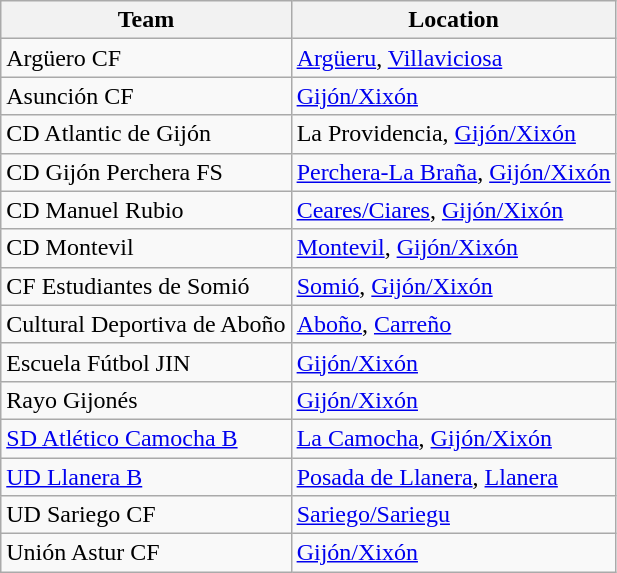<table class="wikitable">
<tr>
<th>Team</th>
<th>Location</th>
</tr>
<tr>
<td>Argüero CF</td>
<td><a href='#'>Argüeru</a>, <a href='#'>Villaviciosa</a></td>
</tr>
<tr>
<td>Asunción CF</td>
<td><a href='#'>Gijón/Xixón</a></td>
</tr>
<tr>
<td>CD Atlantic de Gijón</td>
<td>La Providencia, <a href='#'>Gijón/Xixón</a></td>
</tr>
<tr>
<td>CD Gijón Perchera FS</td>
<td><a href='#'>Perchera-La Braña</a>, <a href='#'>Gijón/Xixón</a></td>
</tr>
<tr>
<td>CD Manuel Rubio</td>
<td><a href='#'>Ceares/Ciares</a>, <a href='#'>Gijón/Xixón</a></td>
</tr>
<tr>
<td>CD Montevil</td>
<td><a href='#'>Montevil</a>, <a href='#'>Gijón/Xixón</a></td>
</tr>
<tr>
<td>CF Estudiantes de Somió</td>
<td><a href='#'>Somió</a>, <a href='#'>Gijón/Xixón</a></td>
</tr>
<tr>
<td>Cultural Deportiva de Aboño</td>
<td><a href='#'>Aboño</a>, <a href='#'>Carreño</a></td>
</tr>
<tr>
<td>Escuela Fútbol JIN</td>
<td><a href='#'>Gijón/Xixón</a></td>
</tr>
<tr>
<td>Rayo Gijonés</td>
<td><a href='#'>Gijón/Xixón</a></td>
</tr>
<tr>
<td><a href='#'>SD Atlético Camocha B</a></td>
<td><a href='#'>La Camocha</a>, <a href='#'>Gijón/Xixón</a></td>
</tr>
<tr>
<td><a href='#'>UD Llanera B</a></td>
<td><a href='#'>Posada de Llanera</a>, <a href='#'>Llanera</a></td>
</tr>
<tr>
<td>UD Sariego CF</td>
<td><a href='#'>Sariego/Sariegu</a></td>
</tr>
<tr>
<td>Unión Astur CF</td>
<td><a href='#'>Gijón/Xixón</a></td>
</tr>
</table>
